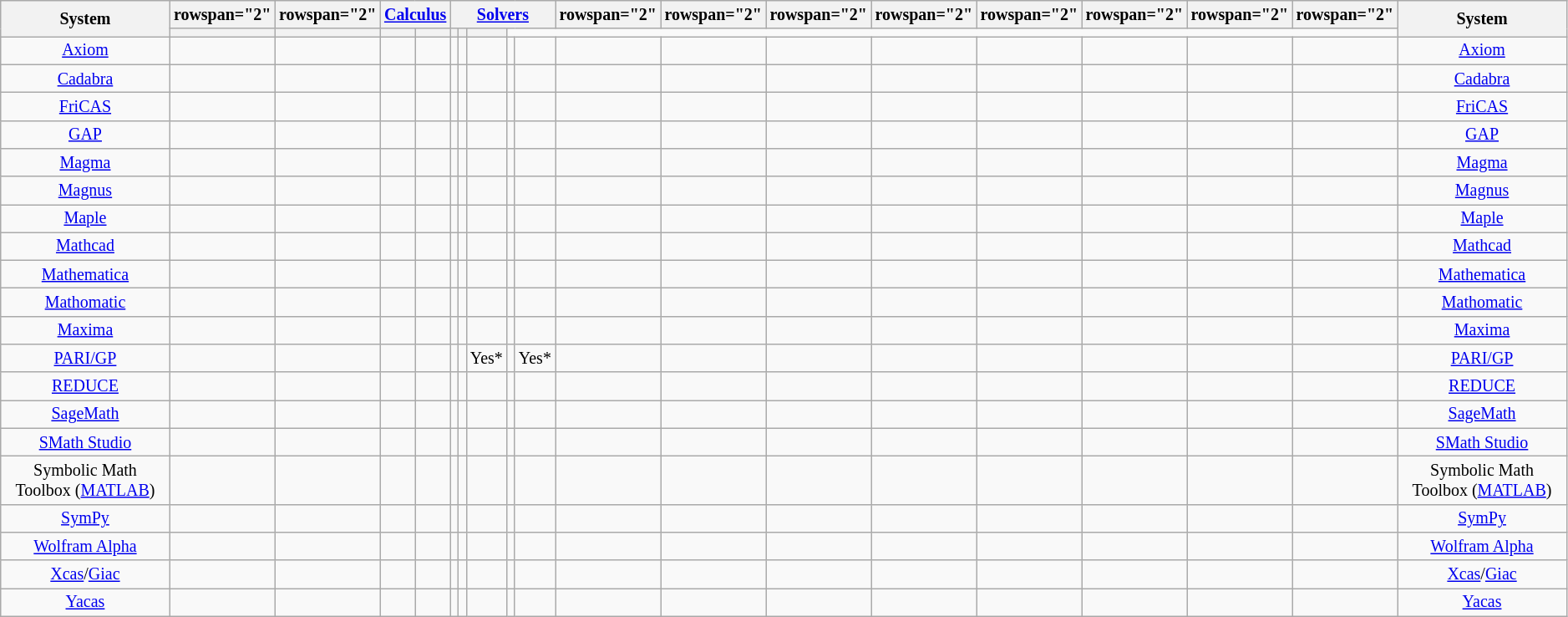<table class="wikitable" style="font-size: smaller; text-align: center; width: auto;" class="wikitable sortable">
<tr>
<th rowspan="2">System</th>
<th>rowspan="2" </th>
<th>rowspan="2" </th>
<th colspan="2"><a href='#'>Calculus</a></th>
<th colspan="5"><a href='#'>Solvers</a></th>
<th>rowspan="2" </th>
<th>rowspan="2" </th>
<th>rowspan="2" </th>
<th>rowspan="2" </th>
<th>rowspan="2" </th>
<th>rowspan="2" </th>
<th>rowspan="2" </th>
<th>rowspan="2" </th>
<th rowspan="2">System</th>
</tr>
<tr>
<th></th>
<th></th>
<th></th>
<th></th>
<th></th>
<th></th>
<th></th>
</tr>
<tr>
<td><a href='#'>Axiom</a></td>
<td></td>
<td></td>
<td></td>
<td></td>
<td></td>
<td></td>
<td></td>
<td></td>
<td></td>
<td></td>
<td></td>
<td></td>
<td></td>
<td></td>
<td></td>
<td></td>
<td></td>
<td><a href='#'>Axiom</a></td>
</tr>
<tr>
<td><a href='#'>Cadabra</a></td>
<td></td>
<td></td>
<td></td>
<td></td>
<td></td>
<td></td>
<td></td>
<td></td>
<td></td>
<td></td>
<td></td>
<td></td>
<td></td>
<td></td>
<td></td>
<td></td>
<td></td>
<td><a href='#'>Cadabra</a></td>
</tr>
<tr>
<td><a href='#'>FriCAS</a></td>
<td></td>
<td></td>
<td></td>
<td></td>
<td></td>
<td></td>
<td></td>
<td></td>
<td></td>
<td></td>
<td></td>
<td></td>
<td></td>
<td></td>
<td></td>
<td></td>
<td></td>
<td><a href='#'>FriCAS</a></td>
</tr>
<tr>
<td><a href='#'>GAP</a></td>
<td></td>
<td></td>
<td></td>
<td></td>
<td></td>
<td></td>
<td></td>
<td></td>
<td></td>
<td></td>
<td></td>
<td></td>
<td></td>
<td></td>
<td></td>
<td></td>
<td></td>
<td><a href='#'>GAP</a></td>
</tr>
<tr>
<td><a href='#'>Magma</a></td>
<td></td>
<td></td>
<td></td>
<td></td>
<td></td>
<td></td>
<td></td>
<td></td>
<td></td>
<td></td>
<td></td>
<td></td>
<td></td>
<td></td>
<td></td>
<td></td>
<td></td>
<td><a href='#'>Magma</a></td>
</tr>
<tr>
<td><a href='#'>Magnus</a></td>
<td></td>
<td></td>
<td></td>
<td></td>
<td></td>
<td></td>
<td></td>
<td></td>
<td></td>
<td></td>
<td></td>
<td></td>
<td></td>
<td></td>
<td></td>
<td></td>
<td></td>
<td><a href='#'>Magnus</a></td>
</tr>
<tr>
<td><a href='#'>Maple</a></td>
<td></td>
<td></td>
<td></td>
<td></td>
<td></td>
<td></td>
<td></td>
<td></td>
<td></td>
<td></td>
<td></td>
<td></td>
<td></td>
<td></td>
<td></td>
<td></td>
<td></td>
<td><a href='#'>Maple</a></td>
</tr>
<tr>
<td><a href='#'>Mathcad</a></td>
<td></td>
<td></td>
<td></td>
<td></td>
<td></td>
<td></td>
<td></td>
<td></td>
<td></td>
<td></td>
<td></td>
<td></td>
<td></td>
<td></td>
<td></td>
<td></td>
<td></td>
<td><a href='#'>Mathcad</a></td>
</tr>
<tr>
<td><a href='#'>Mathematica</a></td>
<td></td>
<td></td>
<td></td>
<td></td>
<td></td>
<td></td>
<td></td>
<td></td>
<td></td>
<td></td>
<td></td>
<td></td>
<td></td>
<td></td>
<td></td>
<td></td>
<td></td>
<td><a href='#'>Mathematica</a></td>
</tr>
<tr>
<td><a href='#'>Mathomatic</a></td>
<td></td>
<td></td>
<td></td>
<td></td>
<td></td>
<td></td>
<td></td>
<td></td>
<td></td>
<td></td>
<td></td>
<td></td>
<td></td>
<td></td>
<td></td>
<td></td>
<td></td>
<td><a href='#'>Mathomatic</a></td>
</tr>
<tr>
<td><a href='#'>Maxima</a></td>
<td></td>
<td></td>
<td></td>
<td></td>
<td></td>
<td></td>
<td></td>
<td></td>
<td></td>
<td></td>
<td></td>
<td></td>
<td></td>
<td></td>
<td></td>
<td></td>
<td></td>
<td><a href='#'>Maxima</a></td>
</tr>
<tr>
<td><a href='#'>PARI/GP</a></td>
<td></td>
<td></td>
<td></td>
<td></td>
<td></td>
<td></td>
<td>Yes*</td>
<td></td>
<td>Yes*</td>
<td></td>
<td></td>
<td></td>
<td></td>
<td></td>
<td></td>
<td></td>
<td></td>
<td><a href='#'>PARI/GP</a></td>
</tr>
<tr>
<td><a href='#'>REDUCE</a></td>
<td></td>
<td></td>
<td></td>
<td></td>
<td></td>
<td></td>
<td></td>
<td></td>
<td></td>
<td></td>
<td></td>
<td></td>
<td></td>
<td></td>
<td></td>
<td></td>
<td></td>
<td><a href='#'>REDUCE</a></td>
</tr>
<tr>
<td><a href='#'>SageMath</a></td>
<td></td>
<td></td>
<td></td>
<td></td>
<td></td>
<td></td>
<td></td>
<td></td>
<td></td>
<td></td>
<td></td>
<td></td>
<td></td>
<td></td>
<td></td>
<td></td>
<td></td>
<td><a href='#'>SageMath</a></td>
</tr>
<tr>
<td><a href='#'>SMath Studio</a></td>
<td></td>
<td></td>
<td></td>
<td></td>
<td></td>
<td></td>
<td></td>
<td></td>
<td></td>
<td></td>
<td></td>
<td></td>
<td></td>
<td></td>
<td></td>
<td></td>
<td></td>
<td><a href='#'>SMath Studio</a></td>
</tr>
<tr>
<td>Symbolic Math Toolbox (<a href='#'>MATLAB</a>)</td>
<td></td>
<td></td>
<td></td>
<td></td>
<td></td>
<td></td>
<td></td>
<td></td>
<td></td>
<td></td>
<td></td>
<td></td>
<td></td>
<td></td>
<td></td>
<td></td>
<td></td>
<td>Symbolic Math Toolbox (<a href='#'>MATLAB</a>)</td>
</tr>
<tr>
<td><a href='#'>SymPy</a></td>
<td></td>
<td></td>
<td></td>
<td></td>
<td></td>
<td></td>
<td></td>
<td></td>
<td></td>
<td></td>
<td></td>
<td></td>
<td></td>
<td></td>
<td></td>
<td></td>
<td></td>
<td><a href='#'>SymPy</a></td>
</tr>
<tr>
<td><a href='#'>Wolfram Alpha</a></td>
<td></td>
<td></td>
<td></td>
<td></td>
<td></td>
<td></td>
<td></td>
<td></td>
<td></td>
<td></td>
<td></td>
<td></td>
<td></td>
<td></td>
<td></td>
<td></td>
<td></td>
<td><a href='#'>Wolfram Alpha</a></td>
</tr>
<tr>
<td><a href='#'>Xcas</a>/<a href='#'>Giac</a></td>
<td></td>
<td></td>
<td></td>
<td></td>
<td></td>
<td></td>
<td></td>
<td></td>
<td></td>
<td></td>
<td></td>
<td></td>
<td></td>
<td></td>
<td></td>
<td></td>
<td></td>
<td><a href='#'>Xcas</a>/<a href='#'>Giac</a></td>
</tr>
<tr>
<td><a href='#'>Yacas</a></td>
<td></td>
<td></td>
<td></td>
<td></td>
<td></td>
<td></td>
<td></td>
<td></td>
<td></td>
<td></td>
<td></td>
<td></td>
<td></td>
<td></td>
<td></td>
<td></td>
<td></td>
<td><a href='#'>Yacas</a></td>
</tr>
</table>
